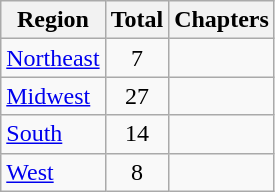<table class="wikitable sortable">
<tr>
<th>Region</th>
<th>Total</th>
<th>Chapters</th>
</tr>
<tr>
<td><a href='#'>Northeast</a></td>
<td align="center">7</td>
<td>      </td>
</tr>
<tr>
<td><a href='#'>Midwest</a></td>
<td align="center">27</td>
<td>                          </td>
</tr>
<tr>
<td><a href='#'>South</a></td>
<td align="center">14</td>
<td>             </td>
</tr>
<tr>
<td><a href='#'>West</a></td>
<td align="center">8</td>
<td>       </td>
</tr>
</table>
